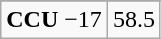<table class="wikitable">
<tr align="center">
</tr>
<tr align="center">
<td><strong>CCU</strong> −17</td>
<td>58.5</td>
</tr>
</table>
